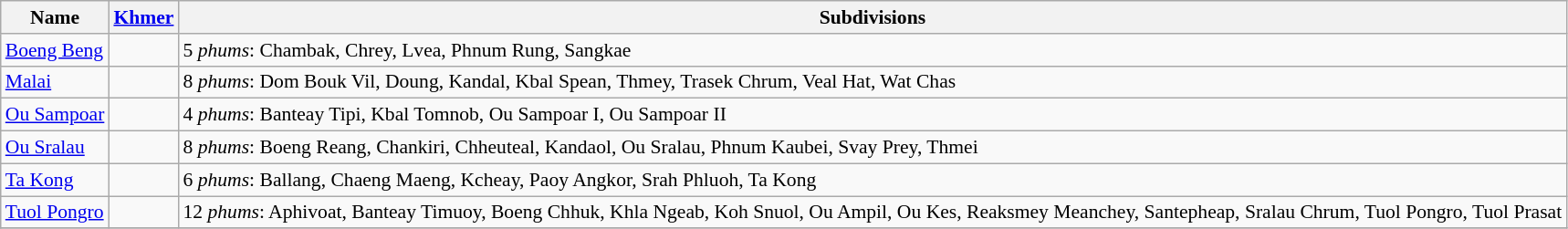<table class="wikitable" style="font-size:90%;">
<tr>
<th>Name</th>
<th><a href='#'>Khmer</a></th>
<th>Subdivisions</th>
</tr>
<tr>
<td><a href='#'>Boeng Beng</a></td>
<td></td>
<td>5 <em>phums</em>: Chambak, Chrey, Lvea, Phnum Rung, Sangkae</td>
</tr>
<tr>
<td><a href='#'>Malai</a></td>
<td></td>
<td>8 <em>phums</em>: Dom Bouk Vil, Doung, Kandal, Kbal Spean, Thmey, Trasek Chrum, Veal Hat, Wat Chas</td>
</tr>
<tr>
<td><a href='#'>Ou Sampoar</a></td>
<td></td>
<td>4 <em>phums</em>: Banteay Tipi, Kbal Tomnob, Ou Sampoar I, Ou Sampoar II</td>
</tr>
<tr>
<td><a href='#'>Ou Sralau</a></td>
<td></td>
<td>8 <em>phums</em>: Boeng Reang, Chankiri, Chheuteal, Kandaol, Ou Sralau, Phnum Kaubei, Svay Prey, Thmei</td>
</tr>
<tr>
<td><a href='#'>Ta Kong</a></td>
<td></td>
<td>6 <em>phums</em>: Ballang, Chaeng Maeng, Kcheay, Paoy Angkor, Srah Phluoh, Ta Kong</td>
</tr>
<tr>
<td><a href='#'>Tuol Pongro</a></td>
<td></td>
<td>12 <em>phums</em>: Aphivoat, Banteay Timuoy, Boeng Chhuk, Khla Ngeab, Koh Snuol, Ou Ampil, Ou Kes, Reaksmey Meanchey, Santepheap, Sralau Chrum, Tuol Pongro, Tuol Prasat</td>
</tr>
<tr>
</tr>
</table>
